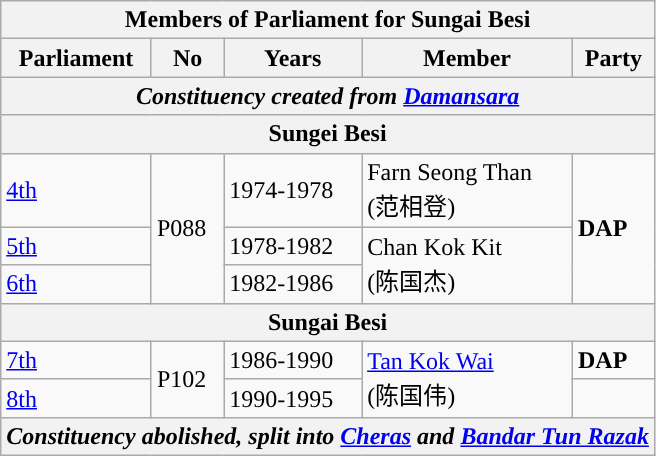<table class=wikitable>
<tr>
<th colspan="5">Members of Parliament for Sungai Besi</th>
</tr>
<tr>
<th>Parliament</th>
<th>No</th>
<th>Years</th>
<th>Member</th>
<th>Party</th>
</tr>
<tr>
<th colspan="5" align="center"><em>Constituency created from <a href='#'>Damansara</a></em></th>
</tr>
<tr>
<th colspan="5" align="center">Sungei Besi</th>
</tr>
<tr>
<td><a href='#'>4th</a></td>
<td rowspan="3">P088</td>
<td>1974-1978</td>
<td>Farn Seong Than <br> (范相登)</td>
<td rowspan="3"><strong>DAP</strong></td>
</tr>
<tr>
<td><a href='#'>5th</a></td>
<td>1978-1982</td>
<td rowspan=2>Chan Kok Kit <br> (陈国杰)</td>
</tr>
<tr>
<td><a href='#'>6th</a></td>
<td>1982-1986</td>
</tr>
<tr>
<th colspan="5" align="center">Sungai Besi</th>
</tr>
<tr>
<td><a href='#'>7th</a></td>
<td rowspan="2">P102</td>
<td>1986-1990</td>
<td rowspan=2><a href='#'>Tan Kok Wai</a> <br> (陈国伟)</td>
<td><strong>DAP</strong></td>
</tr>
<tr>
<td><a href='#'>8th</a></td>
<td>1990-1995</td>
<td bgcolor=></td>
</tr>
<tr>
<th colspan="5" align="center"><em>Constituency abolished, split into <a href='#'>Cheras</a> and <a href='#'>Bandar Tun Razak</a></em></th>
</tr>
</table>
